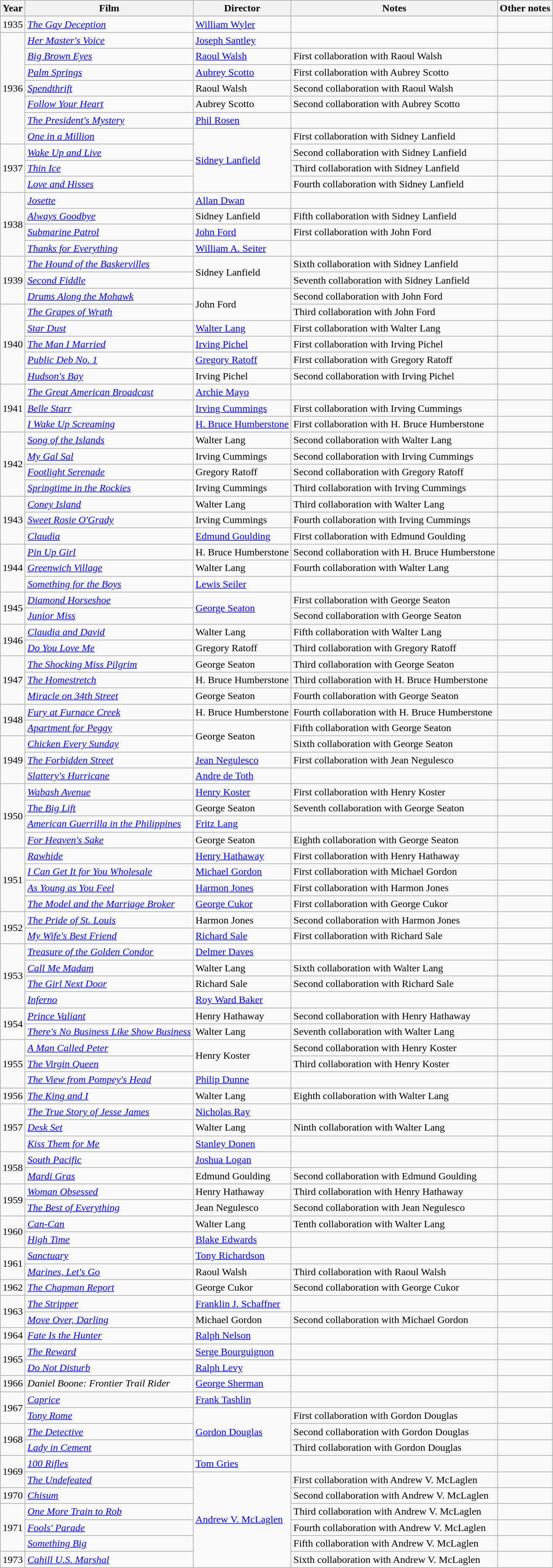<table class="wikitable">
<tr>
<th>Year</th>
<th>Film</th>
<th>Director</th>
<th>Notes</th>
<th>Other notes</th>
</tr>
<tr>
<td>1935</td>
<td><em><a href='#'>The Gay Deception</a></em></td>
<td><a href='#'>William Wyler</a></td>
<td></td>
<td></td>
</tr>
<tr>
<td rowspan=7>1936</td>
<td><em><a href='#'>Her Master's Voice</a></em></td>
<td><a href='#'>Joseph Santley</a></td>
<td></td>
<td></td>
</tr>
<tr>
<td><em><a href='#'>Big Brown Eyes</a></em></td>
<td><a href='#'>Raoul Walsh</a></td>
<td>First collaboration with Raoul Walsh</td>
<td></td>
</tr>
<tr>
<td><em><a href='#'>Palm Springs</a></em></td>
<td><a href='#'>Aubrey Scotto</a></td>
<td>First collaboration with Aubrey Scotto</td>
<td></td>
</tr>
<tr>
<td><em><a href='#'>Spendthrift</a></em></td>
<td>Raoul Walsh</td>
<td>Second collaboration with Raoul Walsh</td>
<td></td>
</tr>
<tr>
<td><em><a href='#'>Follow Your Heart</a></em></td>
<td>Aubrey Scotto</td>
<td>Second collaboration with Aubrey Scotto</td>
<td></td>
</tr>
<tr>
<td><em><a href='#'>The President's Mystery</a></em></td>
<td><a href='#'>Phil Rosen</a></td>
<td></td>
<td></td>
</tr>
<tr>
<td><em><a href='#'>One in a Million</a></em></td>
<td rowspan=4><a href='#'>Sidney Lanfield</a></td>
<td>First collaboration with Sidney Lanfield</td>
<td></td>
</tr>
<tr>
<td rowspan=3>1937</td>
<td><em><a href='#'>Wake Up and Live</a></em></td>
<td>Second collaboration with Sidney Lanfield</td>
<td></td>
</tr>
<tr>
<td><em><a href='#'>Thin Ice</a></em></td>
<td>Third collaboration with Sidney Lanfield</td>
<td></td>
</tr>
<tr>
<td><em><a href='#'>Love and Hisses</a></em></td>
<td>Fourth collaboration with Sidney Lanfield</td>
<td></td>
</tr>
<tr>
<td rowspan=4>1938</td>
<td><em><a href='#'>Josette</a></em></td>
<td><a href='#'>Allan Dwan</a></td>
<td></td>
<td></td>
</tr>
<tr>
<td><em><a href='#'>Always Goodbye</a></em></td>
<td>Sidney Lanfield</td>
<td>Fifth collaboration with Sidney Lanfield</td>
<td></td>
</tr>
<tr>
<td><em><a href='#'>Submarine Patrol</a></em></td>
<td><a href='#'>John Ford</a></td>
<td>First collaboration with John Ford</td>
<td></td>
</tr>
<tr>
<td><em><a href='#'>Thanks for Everything</a></em></td>
<td><a href='#'>William A. Seiter</a></td>
<td></td>
<td></td>
</tr>
<tr>
<td rowspan=3>1939</td>
<td><em><a href='#'>The Hound of the Baskervilles</a></em></td>
<td rowspan=2>Sidney Lanfield</td>
<td>Sixth collaboration with Sidney Lanfield</td>
<td></td>
</tr>
<tr>
<td><em><a href='#'>Second Fiddle</a></em></td>
<td>Seventh collaboration with Sidney Lanfield</td>
<td></td>
</tr>
<tr>
<td><em><a href='#'>Drums Along the Mohawk</a></em></td>
<td rowspan=2>John Ford</td>
<td>Second collaboration with John Ford</td>
<td></td>
</tr>
<tr>
<td rowspan=5>1940</td>
<td><em><a href='#'>The Grapes of Wrath</a></em></td>
<td>Third collaboration with John Ford</td>
<td></td>
</tr>
<tr>
<td><em><a href='#'>Star Dust</a></em></td>
<td><a href='#'>Walter Lang</a></td>
<td>First collaboration with Walter Lang</td>
<td></td>
</tr>
<tr>
<td><em><a href='#'>The Man I Married</a></em></td>
<td><a href='#'>Irving Pichel</a></td>
<td>First collaboration with Irving Pichel</td>
<td></td>
</tr>
<tr>
<td><em><a href='#'>Public Deb No. 1</a></em></td>
<td><a href='#'>Gregory Ratoff</a></td>
<td>First collaboration with Gregory Ratoff</td>
<td></td>
</tr>
<tr>
<td><em><a href='#'>Hudson's Bay</a></em></td>
<td>Irving Pichel</td>
<td>Second collaboration with Irving Pichel</td>
<td></td>
</tr>
<tr>
<td rowspan=3>1941</td>
<td><em><a href='#'>The Great American Broadcast</a></em></td>
<td><a href='#'>Archie Mayo</a></td>
<td></td>
<td></td>
</tr>
<tr>
<td><em><a href='#'>Belle Starr</a></em></td>
<td><a href='#'>Irving Cummings</a></td>
<td>First collaboration with Irving Cummings</td>
<td></td>
</tr>
<tr>
<td><em><a href='#'>I Wake Up Screaming</a></em></td>
<td><a href='#'>H. Bruce Humberstone</a></td>
<td>First collaboration with H. Bruce Humberstone</td>
<td></td>
</tr>
<tr>
<td rowspan=4>1942</td>
<td><em><a href='#'>Song of the Islands</a></em></td>
<td>Walter Lang</td>
<td>Second collaboration with Walter Lang</td>
<td></td>
</tr>
<tr>
<td><em><a href='#'>My Gal Sal</a></em></td>
<td>Irving Cummings</td>
<td>Second collaboration with Irving Cummings</td>
<td></td>
</tr>
<tr>
<td><em><a href='#'>Footlight Serenade</a></em></td>
<td>Gregory Ratoff</td>
<td>Second collaboration with Gregory Ratoff</td>
<td></td>
</tr>
<tr>
<td><em><a href='#'>Springtime in the Rockies</a></em></td>
<td>Irving Cummings</td>
<td>Third collaboration with Irving Cummings</td>
<td></td>
</tr>
<tr>
<td rowspan=3>1943</td>
<td><em><a href='#'>Coney Island</a></em></td>
<td>Walter Lang</td>
<td>Third collaboration with Walter Lang</td>
<td></td>
</tr>
<tr>
<td><em><a href='#'>Sweet Rosie O'Grady</a></em></td>
<td>Irving Cummings</td>
<td>Fourth collaboration with Irving Cummings</td>
<td></td>
</tr>
<tr>
<td><em><a href='#'>Claudia</a></em></td>
<td><a href='#'>Edmund Goulding</a></td>
<td>First collaboration with Edmund Goulding</td>
<td></td>
</tr>
<tr>
<td rowspan=3>1944</td>
<td><em><a href='#'>Pin Up Girl</a></em></td>
<td>H. Bruce Humberstone</td>
<td>Second collaboration with H. Bruce Humberstone</td>
<td></td>
</tr>
<tr>
<td><em><a href='#'>Greenwich Village</a></em></td>
<td>Walter Lang</td>
<td>Fourth collaboration with Walter Lang</td>
<td></td>
</tr>
<tr>
<td><em><a href='#'>Something for the Boys</a></em></td>
<td><a href='#'>Lewis Seiler</a></td>
<td></td>
<td></td>
</tr>
<tr>
<td rowspan=2>1945</td>
<td><em><a href='#'>Diamond Horseshoe</a></em></td>
<td rowspan=2><a href='#'>George Seaton</a></td>
<td>First collaboration with George Seaton</td>
<td></td>
</tr>
<tr>
<td><em><a href='#'>Junior Miss</a></em></td>
<td>Second collaboration with George Seaton</td>
<td></td>
</tr>
<tr>
<td rowspan=2>1946</td>
<td><em><a href='#'>Claudia and David</a></em></td>
<td>Walter Lang</td>
<td>Fifth collaboration with Walter Lang</td>
<td></td>
</tr>
<tr>
<td><em><a href='#'>Do You Love Me</a></em></td>
<td>Gregory Ratoff</td>
<td>Third collaboration with Gregory Ratoff</td>
<td></td>
</tr>
<tr>
<td rowspan=3>1947</td>
<td><em><a href='#'>The Shocking Miss Pilgrim</a></em></td>
<td>George Seaton</td>
<td>Third collaboration with George Seaton</td>
<td></td>
</tr>
<tr>
<td><em><a href='#'>The Homestretch</a></em></td>
<td>H. Bruce Humberstone</td>
<td>Third collaboration with H. Bruce Humberstone</td>
<td></td>
</tr>
<tr>
<td><em><a href='#'>Miracle on 34th Street</a></em></td>
<td>George Seaton</td>
<td>Fourth collaboration with George Seaton</td>
<td></td>
</tr>
<tr>
<td rowspan=2>1948</td>
<td><em><a href='#'>Fury at Furnace Creek</a></em></td>
<td>H. Bruce Humberstone</td>
<td>Fourth collaboration with H. Bruce Humberstone</td>
<td></td>
</tr>
<tr>
<td><em><a href='#'>Apartment for Peggy</a></em></td>
<td rowspan=2>George Seaton</td>
<td>Fifth collaboration with George Seaton</td>
<td></td>
</tr>
<tr>
<td rowspan=3>1949</td>
<td><em><a href='#'>Chicken Every Sunday</a></em></td>
<td>Sixth collaboration with George Seaton</td>
<td></td>
</tr>
<tr>
<td><em><a href='#'>The Forbidden Street</a></em></td>
<td><a href='#'>Jean Negulesco</a></td>
<td>First collaboration with Jean Negulesco</td>
<td><small></small></td>
</tr>
<tr>
<td><em><a href='#'>Slattery's Hurricane</a></em></td>
<td><a href='#'>Andre de Toth</a></td>
<td></td>
<td></td>
</tr>
<tr>
<td rowspan=4>1950</td>
<td><em><a href='#'>Wabash Avenue</a></em></td>
<td><a href='#'>Henry Koster</a></td>
<td>First collaboration with Henry Koster</td>
<td></td>
</tr>
<tr>
<td><em><a href='#'>The Big Lift</a></em></td>
<td>George Seaton</td>
<td>Seventh collaboration with George Seaton</td>
<td></td>
</tr>
<tr>
<td><em><a href='#'>American Guerrilla in the Philippines</a></em></td>
<td><a href='#'>Fritz Lang</a></td>
<td></td>
<td></td>
</tr>
<tr>
<td><em><a href='#'>For Heaven's Sake</a></em></td>
<td>George Seaton</td>
<td>Eighth collaboration with George Seaton</td>
<td></td>
</tr>
<tr>
<td rowspan=4>1951</td>
<td><em><a href='#'>Rawhide</a></em></td>
<td><a href='#'>Henry Hathaway</a></td>
<td>First collaboration with Henry Hathaway</td>
<td></td>
</tr>
<tr>
<td><em><a href='#'>I Can Get It for You Wholesale</a></em></td>
<td><a href='#'>Michael Gordon</a></td>
<td>First collaboration with Michael Gordon</td>
<td></td>
</tr>
<tr>
<td><em><a href='#'>As Young as You Feel</a></em></td>
<td><a href='#'>Harmon Jones</a></td>
<td>First collaboration with Harmon Jones</td>
<td></td>
</tr>
<tr>
<td><em><a href='#'>The Model and the Marriage Broker</a></em></td>
<td><a href='#'>George Cukor</a></td>
<td>First collaboration with George Cukor</td>
<td></td>
</tr>
<tr>
<td rowspan=2>1952</td>
<td><em><a href='#'>The Pride of St. Louis</a></em></td>
<td>Harmon Jones</td>
<td>Second collaboration with Harmon Jones</td>
<td></td>
</tr>
<tr>
<td><em><a href='#'>My Wife's Best Friend</a></em></td>
<td><a href='#'>Richard Sale</a></td>
<td>First collaboration with Richard Sale</td>
<td></td>
</tr>
<tr>
<td rowspan=4>1953</td>
<td><em><a href='#'>Treasure of the Golden Condor</a></em></td>
<td><a href='#'>Delmer Daves</a></td>
<td></td>
<td></td>
</tr>
<tr>
<td><em><a href='#'>Call Me Madam</a></em></td>
<td>Walter Lang</td>
<td>Sixth collaboration with Walter Lang</td>
<td></td>
</tr>
<tr>
<td><em><a href='#'>The Girl Next Door</a></em></td>
<td>Richard Sale</td>
<td>Second collaboration with Richard Sale</td>
<td></td>
</tr>
<tr>
<td><em><a href='#'>Inferno</a></em></td>
<td><a href='#'>Roy Ward Baker</a></td>
<td></td>
<td></td>
</tr>
<tr>
<td rowspan=2>1954</td>
<td><em><a href='#'>Prince Valiant</a></em></td>
<td>Henry Hathaway</td>
<td>Second collaboration with Henry Hathaway</td>
<td></td>
</tr>
<tr>
<td><em><a href='#'>There's No Business Like Show Business</a></em></td>
<td>Walter Lang</td>
<td>Seventh collaboration with Walter Lang</td>
<td></td>
</tr>
<tr>
<td rowspan=3>1955</td>
<td><em><a href='#'>A Man Called Peter</a></em></td>
<td rowspan=2>Henry Koster</td>
<td>Second collaboration with Henry Koster</td>
<td></td>
</tr>
<tr>
<td><em><a href='#'>The Virgin Queen</a></em></td>
<td>Third collaboration with Henry Koster</td>
<td></td>
</tr>
<tr>
<td><em><a href='#'>The View from Pompey's Head</a></em></td>
<td><a href='#'>Philip Dunne</a></td>
<td></td>
<td></td>
</tr>
<tr>
<td>1956</td>
<td><em><a href='#'>The King and I</a></em></td>
<td>Walter Lang</td>
<td>Eighth collaboration with Walter Lang</td>
<td></td>
</tr>
<tr>
<td rowspan=3>1957</td>
<td><em><a href='#'>The True Story of Jesse James</a></em></td>
<td><a href='#'>Nicholas Ray</a></td>
<td></td>
<td></td>
</tr>
<tr>
<td><em><a href='#'>Desk Set</a></em></td>
<td>Walter Lang</td>
<td>Ninth collaboration with Walter Lang</td>
<td></td>
</tr>
<tr>
<td><em><a href='#'>Kiss Them for Me</a></em></td>
<td><a href='#'>Stanley Donen</a></td>
<td></td>
<td></td>
</tr>
<tr>
<td rowspan=2>1958</td>
<td><em><a href='#'>South Pacific</a></em></td>
<td><a href='#'>Joshua Logan</a></td>
<td></td>
<td></td>
</tr>
<tr>
<td><em><a href='#'>Mardi Gras</a></em></td>
<td>Edmund Goulding</td>
<td>Second collaboration with Edmund Goulding</td>
<td></td>
</tr>
<tr>
<td rowspan=2>1959</td>
<td><em><a href='#'>Woman Obsessed</a></em></td>
<td>Henry Hathaway</td>
<td>Third collaboration with Henry Hathaway</td>
<td></td>
</tr>
<tr>
<td><em><a href='#'>The Best of Everything</a></em></td>
<td>Jean Negulesco</td>
<td>Second collaboration with Jean Negulesco</td>
<td></td>
</tr>
<tr>
<td rowspan=2>1960</td>
<td><em><a href='#'>Can-Can</a></em></td>
<td>Walter Lang</td>
<td>Tenth collaboration with Walter Lang</td>
<td></td>
</tr>
<tr>
<td><em><a href='#'>High Time</a></em></td>
<td><a href='#'>Blake Edwards</a></td>
<td></td>
<td></td>
</tr>
<tr>
<td rowspan=2>1961</td>
<td><em><a href='#'>Sanctuary</a></em></td>
<td><a href='#'>Tony Richardson</a></td>
<td></td>
<td></td>
</tr>
<tr>
<td><em><a href='#'>Marines, Let's Go</a></em></td>
<td>Raoul Walsh</td>
<td>Third collaboration with Raoul Walsh</td>
<td></td>
</tr>
<tr>
<td>1962</td>
<td><em><a href='#'>The Chapman Report</a></em></td>
<td>George Cukor</td>
<td>Second collaboration with George Cukor</td>
<td></td>
</tr>
<tr>
<td rowspan=2>1963</td>
<td><em><a href='#'>The Stripper</a></em></td>
<td><a href='#'>Franklin J. Schaffner</a></td>
<td></td>
<td></td>
</tr>
<tr>
<td><em><a href='#'>Move Over, Darling</a></em></td>
<td>Michael Gordon</td>
<td>Second collaboration with Michael Gordon</td>
<td></td>
</tr>
<tr>
<td>1964</td>
<td><em><a href='#'>Fate Is the Hunter</a></em></td>
<td><a href='#'>Ralph Nelson</a></td>
<td></td>
<td></td>
</tr>
<tr>
<td rowspan=2>1965</td>
<td><em><a href='#'>The Reward</a></em></td>
<td><a href='#'>Serge Bourguignon</a></td>
<td></td>
<td></td>
</tr>
<tr>
<td><em><a href='#'>Do Not Disturb</a></em></td>
<td><a href='#'>Ralph Levy</a></td>
<td></td>
<td></td>
</tr>
<tr>
<td>1966</td>
<td><em>Daniel Boone: Frontier Trail Rider</em></td>
<td><a href='#'>George Sherman</a></td>
<td></td>
<td></td>
</tr>
<tr>
<td rowspan=2>1967</td>
<td><em><a href='#'>Caprice</a></em></td>
<td><a href='#'>Frank Tashlin</a></td>
<td></td>
<td></td>
</tr>
<tr>
<td><em><a href='#'>Tony Rome</a></em></td>
<td rowspan=3><a href='#'>Gordon Douglas</a></td>
<td>First collaboration with Gordon Douglas</td>
<td></td>
</tr>
<tr>
<td rowspan=2>1968</td>
<td><em><a href='#'>The Detective</a></em></td>
<td>Second collaboration with Gordon Douglas</td>
<td></td>
</tr>
<tr>
<td><em><a href='#'>Lady in Cement</a></em></td>
<td>Third collaboration with Gordon Douglas</td>
<td></td>
</tr>
<tr>
<td rowspan=2>1969</td>
<td><em><a href='#'>100 Rifles</a></em></td>
<td><a href='#'>Tom Gries</a></td>
<td></td>
<td></td>
</tr>
<tr>
<td><em><a href='#'>The Undefeated</a></em></td>
<td rowspan=6><a href='#'>Andrew V. McLaglen</a></td>
<td>First collaboration with Andrew V. McLaglen</td>
<td></td>
</tr>
<tr>
<td>1970</td>
<td><em><a href='#'>Chisum</a></em></td>
<td>Second collaboration with Andrew V. McLaglen</td>
<td></td>
</tr>
<tr>
<td rowspan=3>1971</td>
<td><em><a href='#'>One More Train to Rob</a></em></td>
<td>Third collaboration with Andrew V. McLaglen</td>
<td></td>
</tr>
<tr>
<td><em><a href='#'>Fools' Parade</a></em></td>
<td>Fourth collaboration with Andrew V. McLaglen</td>
<td></td>
</tr>
<tr>
<td><em><a href='#'>Something Big</a></em></td>
<td>Fifth collaboration with Andrew V. McLaglen</td>
<td></td>
</tr>
<tr>
<td>1973</td>
<td><em><a href='#'>Cahill U.S. Marshal</a></em></td>
<td>Sixth collaboration with Andrew V. McLaglen</td>
<td></td>
</tr>
</table>
